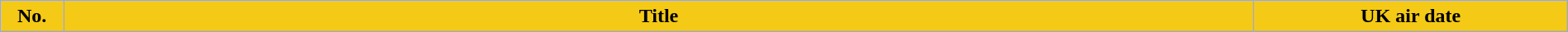<table class="wikitable plainrowheaders" style="width:100%; background:#fff;">
<tr>
<th style="background:#F4CA16; width:4%">No.</th>
<th style="background:#F4CA16">Title</th>
<th style="background:#F4CA16; width:20%">UK air date<br>











</th>
</tr>
</table>
